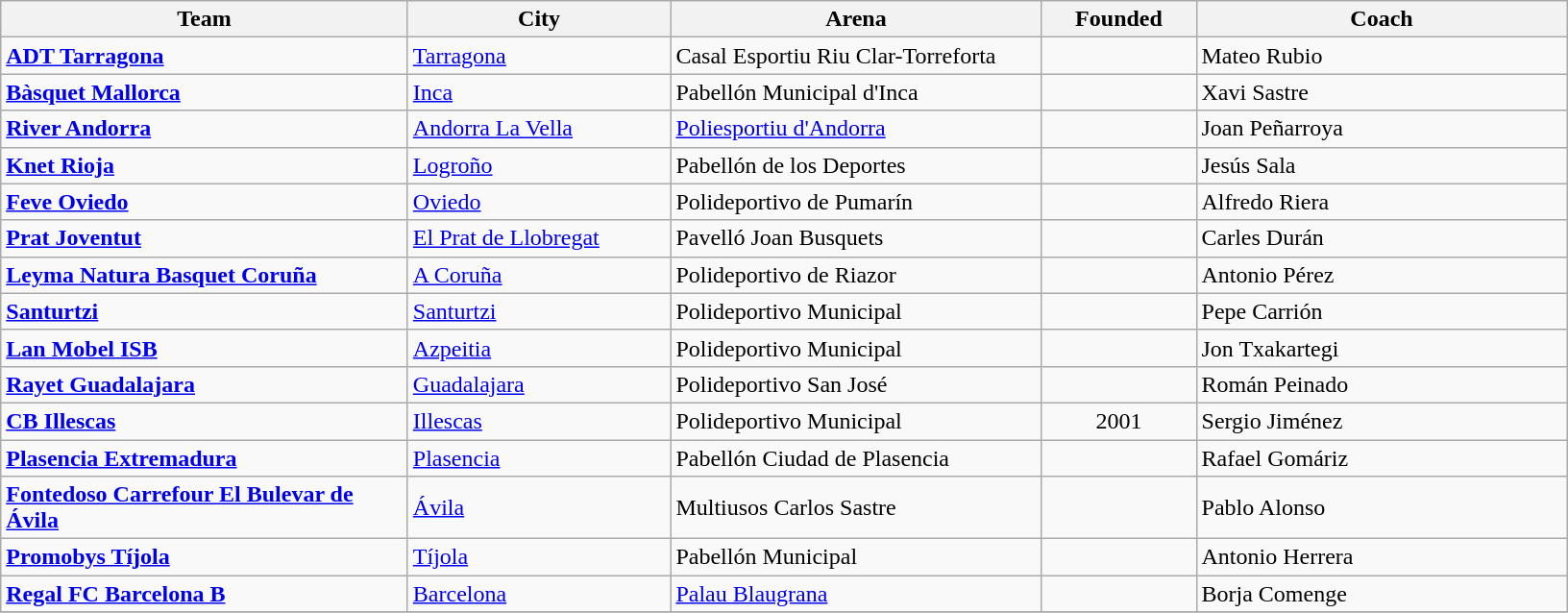<table class="wikitable sortable">
<tr>
<th width=275>Team</th>
<th width=175>City</th>
<th width=250>Arena</th>
<th width=100>Founded</th>
<th width=250>Coach</th>
</tr>
<tr>
<td><strong><a href='#'>ADT Tarragona</a></strong></td>
<td><a href='#'>Tarragona</a></td>
<td>Casal Esportiu Riu Clar-Torreforta</td>
<td></td>
<td> Mateo Rubio</td>
</tr>
<tr>
<td><strong><a href='#'>Bàsquet Mallorca</a></strong></td>
<td><a href='#'>Inca</a></td>
<td>Pabellón Municipal d'Inca</td>
<td></td>
<td> Xavi Sastre</td>
</tr>
<tr>
<td><strong><a href='#'>River Andorra</a></strong></td>
<td><a href='#'>Andorra La Vella</a></td>
<td><a href='#'>Poliesportiu d'Andorra</a></td>
<td></td>
<td> Joan Peñarroya</td>
</tr>
<tr>
<td><strong><a href='#'>Knet Rioja</a></strong></td>
<td><a href='#'>Logroño</a></td>
<td>Pabellón de los Deportes</td>
<td></td>
<td> Jesús Sala</td>
</tr>
<tr>
<td><strong><a href='#'>Feve Oviedo</a></strong></td>
<td><a href='#'>Oviedo</a></td>
<td>Polideportivo de Pumarín</td>
<td></td>
<td> Alfredo Riera</td>
</tr>
<tr>
<td><strong><a href='#'>Prat Joventut</a></strong></td>
<td><a href='#'>El Prat de Llobregat</a></td>
<td>Pavelló Joan Busquets</td>
<td></td>
<td> Carles Durán</td>
</tr>
<tr>
<td><strong><a href='#'>Leyma Natura Basquet Coruña</a></strong></td>
<td><a href='#'>A Coruña</a></td>
<td>Polideportivo de Riazor</td>
<td></td>
<td> Antonio Pérez</td>
</tr>
<tr>
<td><strong><a href='#'>Santurtzi</a></strong></td>
<td><a href='#'>Santurtzi</a></td>
<td>Polideportivo Municipal</td>
<td></td>
<td> Pepe Carrión</td>
</tr>
<tr>
<td><strong><a href='#'>Lan Mobel ISB</a></strong></td>
<td><a href='#'>Azpeitia</a></td>
<td>Polideportivo Municipal</td>
<td></td>
<td> Jon Txakartegi</td>
</tr>
<tr>
<td><strong><a href='#'>Rayet Guadalajara</a></strong></td>
<td><a href='#'>Guadalajara</a></td>
<td>Polideportivo San José</td>
<td></td>
<td> Román Peinado</td>
</tr>
<tr>
<td><strong><a href='#'>CB Illescas</a></strong></td>
<td><a href='#'>Illescas</a></td>
<td>Polideportivo Municipal</td>
<td align=center>2001</td>
<td> Sergio Jiménez</td>
</tr>
<tr>
<td><strong><a href='#'>Plasencia Extremadura</a></strong></td>
<td><a href='#'>Plasencia</a></td>
<td>Pabellón Ciudad de Plasencia</td>
<td></td>
<td> Rafael Gomáriz</td>
</tr>
<tr>
<td><strong><a href='#'>Fontedoso Carrefour El Bulevar de Ávila</a></strong></td>
<td><a href='#'>Ávila</a></td>
<td>Multiusos Carlos Sastre</td>
<td></td>
<td> Pablo Alonso</td>
</tr>
<tr>
<td><strong><a href='#'>Promobys Tíjola</a></strong></td>
<td><a href='#'>Tíjola</a></td>
<td>Pabellón Municipal</td>
<td></td>
<td> Antonio Herrera</td>
</tr>
<tr>
<td><strong><a href='#'>Regal FC Barcelona B</a></strong></td>
<td><a href='#'>Barcelona</a></td>
<td><a href='#'>Palau Blaugrana</a></td>
<td></td>
<td> Borja Comenge</td>
</tr>
<tr>
</tr>
</table>
